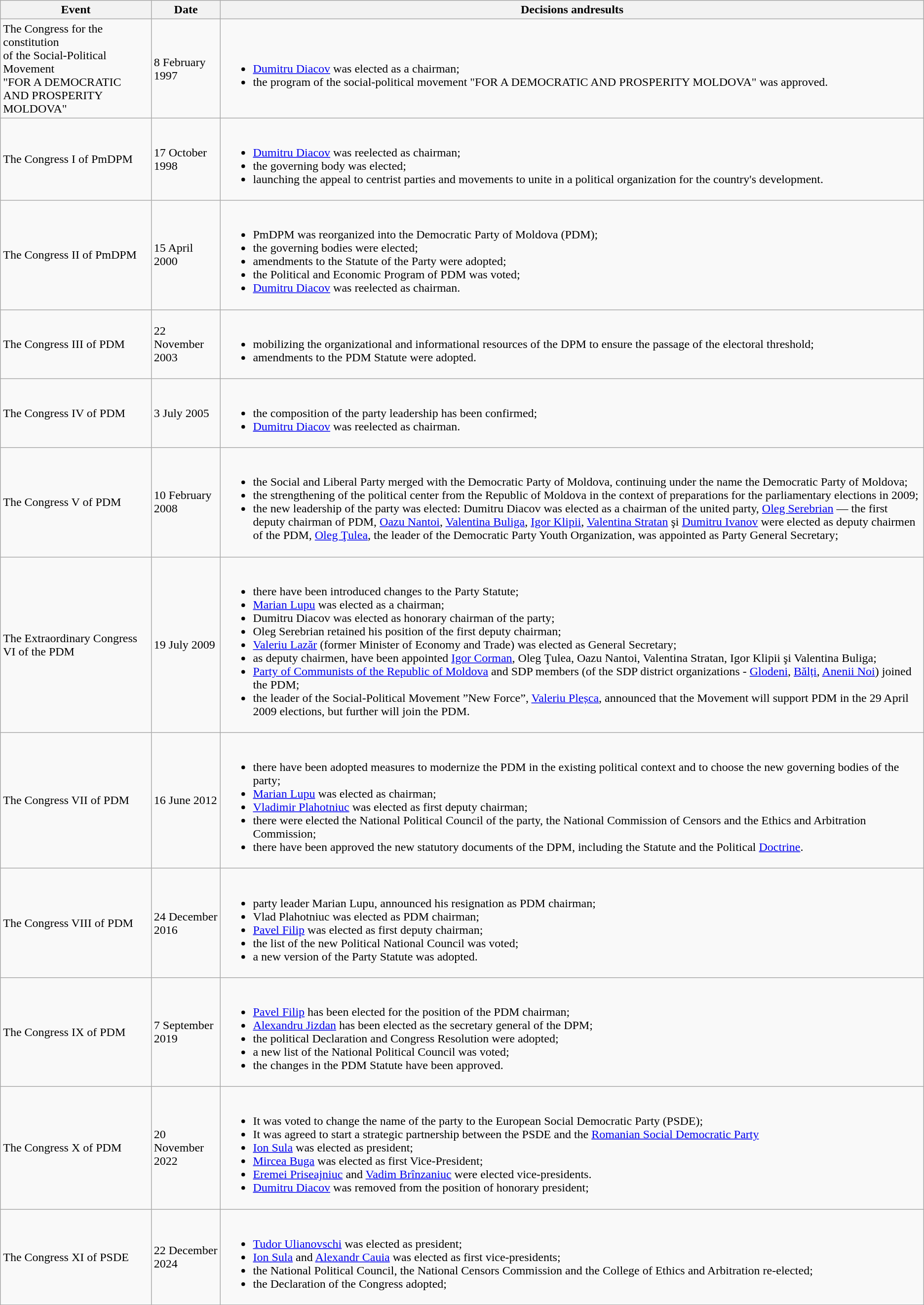<table class="wikitable">
<tr>
<th><strong>Event</strong></th>
<th><strong>Date</strong></th>
<th><strong>Decisions andresults</strong></th>
</tr>
<tr>
<td>The Congress for the constitution <br> of the Social-Political Movement <br> "FOR A DEMOCRATIC AND PROSPERITY MOLDOVA"</td>
<td>8 February 1997</td>
<td><br><ul><li><a href='#'>Dumitru Diacov</a> was elected as a chairman;</li><li>the program of the social-political movement "FOR A DEMOCRATIC AND PROSPERITY MOLDOVA" was approved.</li></ul></td>
</tr>
<tr>
<td>The Congress I of PmDPM</td>
<td>17 October 1998</td>
<td><br><ul><li><a href='#'>Dumitru Diacov</a> was reelected as chairman;</li><li>the governing body was elected;</li><li>launching the appeal to centrist parties and movements to unite in a political organization for the country's development.</li></ul></td>
</tr>
<tr>
<td>The Congress II of PmDPM</td>
<td>15 April 2000</td>
<td><br><ul><li>PmDPM was reorganized into the Democratic Party of Moldova (PDM);</li><li>the governing bodies were elected;</li><li>amendments to the Statute of the Party were adopted;</li><li>the Political and Economic Program of PDM was voted;</li><li><a href='#'>Dumitru Diacov</a> was reelected as chairman.</li></ul></td>
</tr>
<tr>
<td>The Congress III of PDM</td>
<td>22 November 2003</td>
<td><br><ul><li>mobilizing the organizational and informational resources of the DPM to ensure the passage of the electoral threshold;</li><li>amendments to the PDM Statute were adopted.</li></ul></td>
</tr>
<tr>
<td>The Congress IV of PDM</td>
<td>3 July 2005</td>
<td><br><ul><li>the composition of the party leadership has been confirmed;</li><li><a href='#'>Dumitru Diacov</a> was reelected as chairman.</li></ul></td>
</tr>
<tr>
<td>The Congress V of PDM</td>
<td>10 February 2008</td>
<td><br><ul><li>the Social and Liberal Party merged with the Democratic Party of Moldova, continuing under the name the Democratic Party of Moldova;</li><li>the strengthening of the political center from the Republic of Moldova in the context of preparations for the parliamentary elections in 2009;</li><li>the new leadership of the party was elected: Dumitru Diacov was elected as a chairman of the united party, <a href='#'>Oleg Serebrian</a> — the first deputy chairman of PDM, <a href='#'>Oazu Nantoi</a>, <a href='#'>Valentina Buliga</a>, <a href='#'>Igor Klipii</a>, <a href='#'>Valentina Stratan</a> şi <a href='#'>Dumitru Ivanov</a> were elected as  deputy chairmen of the PDM, <a href='#'>Oleg Ţulea</a>, the leader of the Democratic Party Youth Organization, was appointed as Party General Secretary;</li></ul></td>
</tr>
<tr>
<td>The Extraordinary  Congress VI of the PDM</td>
<td>19 July 2009</td>
<td><br><ul><li>there have been introduced changes to the Party Statute;</li><li><a href='#'>Marian Lupu</a> was elected as a chairman;</li><li>Dumitru Diacov was elected as honorary chairman of the party;</li><li>Oleg Serebrian retained his position of the first deputy chairman;</li><li><a href='#'>Valeriu Lazăr</a> (former Minister of Economy and Trade) was elected as General Secretary;</li><li>as deputy chairmen, have been appointed <a href='#'>Igor Corman</a>, Oleg Ţulea, Oazu Nantoi, Valentina Stratan, Igor Klipii şi Valentina Buliga;</li><li><a href='#'>Party of Communists of the Republic of Moldova</a> and SDP members (of the SDP district organizations  - <a href='#'>Glodeni</a>, <a href='#'>Bălți</a>, <a href='#'>Anenii Noi</a>) joined the PDM;</li><li>the leader of the Social-Political Movement ”New Force”, <a href='#'>Valeriu Pleșca</a>, announced that the Movement will support PDM in the 29 April 2009 elections, but further will join the PDM.</li></ul></td>
</tr>
<tr>
<td>The Congress VII of PDM</td>
<td>16 June 2012</td>
<td><br><ul><li>there have been adopted measures to modernize the PDM in the existing political context and to choose the new governing bodies of the party;</li><li><a href='#'>Marian Lupu</a> was elected as chairman;</li><li><a href='#'>Vladimir Plahotniuc</a> was elected as first deputy chairman;</li><li>there were elected the National Political Council of the party, the National Commission of Censors and the Ethics and Arbitration Commission;</li><li>there have been approved the new statutory documents of the DPM, including the Statute and the Political <a href='#'>Doctrine</a>.</li></ul></td>
</tr>
<tr>
<td>The Congress VIII of PDM</td>
<td>24 December 2016</td>
<td><br><ul><li>party leader Marian Lupu, announced his resignation as PDM chairman;</li><li>Vlad Plahotniuc was elected as PDM chairman;</li><li><a href='#'>Pavel Filip</a> was elected as first deputy chairman;</li><li>the list of the new Political National  Council was voted;</li><li>a new version of the Party Statute was adopted.</li></ul></td>
</tr>
<tr>
<td>The Congress IX of PDM</td>
<td>7 September 2019</td>
<td><br><ul><li><a href='#'>Pavel Filip</a> has been elected for the position of the PDM chairman;</li><li><a href='#'>Alexandru Jizdan</a> has been elected as the secretary general of the DPM;</li><li>the political Declaration and Congress Resolution were adopted;</li><li>a new list of the National Political Council was voted;</li><li>the changes in the PDM Statute have been approved.</li></ul></td>
</tr>
<tr>
<td>The Congress X of PDM</td>
<td>20 November 2022</td>
<td><br><ul><li>It was voted to change the name of the party to the European Social Democratic Party (PSDE);</li><li>It was agreed to start a strategic partnership between the PSDE and the <a href='#'>Romanian Social Democratic Party</a></li><li><a href='#'>Ion Sula</a> was elected as president;</li><li><a href='#'>Mircea Buga</a> was elected as first Vice-President;</li><li><a href='#'>Eremei Priseajniuc</a> and <a href='#'>Vadim Brînzaniuc</a> were elected vice-presidents.</li><li><a href='#'>Dumitru Diacov</a> was removed from the position of honorary president;</li></ul></td>
</tr>
<tr>
<td>The Congress XI of PSDE</td>
<td>22 December 2024</td>
<td><br><ul><li><a href='#'>Tudor Ulianovschi</a> was elected as president;</li><li><a href='#'>Ion Sula</a> and <a href='#'>Alexandr Cauia</a> was elected as first vice-presidents;</li><li>the National Political Council, the National Censors Commission and the College of Ethics and Arbitration re-elected;</li><li>the Declaration of the Congress adopted;</li></ul></td>
</tr>
</table>
